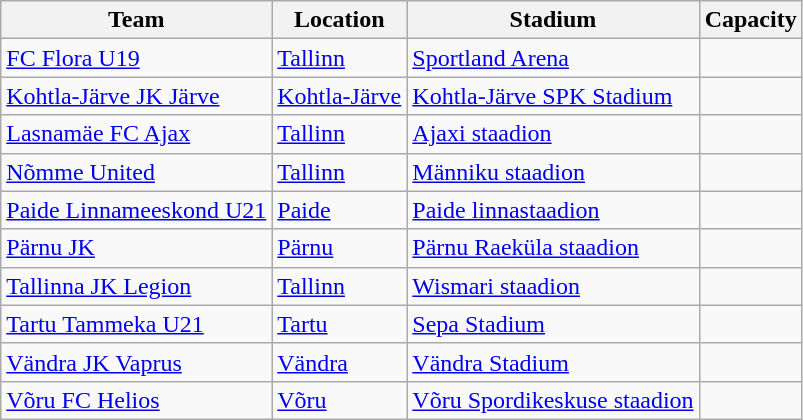<table class="wikitable sortable">
<tr>
<th>Team</th>
<th>Location</th>
<th>Stadium</th>
<th>Capacity</th>
</tr>
<tr>
<td><a href='#'>FC Flora U19</a></td>
<td><a href='#'>Tallinn</a></td>
<td><a href='#'>Sportland Arena</a></td>
<td align="center"></td>
</tr>
<tr>
<td><a href='#'>Kohtla-Järve JK Järve</a></td>
<td><a href='#'>Kohtla-Järve</a></td>
<td><a href='#'>Kohtla-Järve SPK Stadium</a></td>
<td align="center"></td>
</tr>
<tr>
<td><a href='#'>Lasnamäe FC Ajax</a></td>
<td><a href='#'>Tallinn</a></td>
<td><a href='#'>Ajaxi staadion</a></td>
<td align="center"></td>
</tr>
<tr>
<td><a href='#'>Nõmme United</a></td>
<td><a href='#'>Tallinn</a></td>
<td><a href='#'>Männiku staadion</a></td>
<td align="center"></td>
</tr>
<tr>
<td><a href='#'>Paide Linnameeskond U21</a></td>
<td><a href='#'>Paide</a></td>
<td><a href='#'>Paide linnastaadion</a></td>
<td align="center"></td>
</tr>
<tr>
<td><a href='#'>Pärnu JK</a></td>
<td><a href='#'>Pärnu</a></td>
<td><a href='#'>Pärnu Raeküla staadion</a></td>
<td align="center"></td>
</tr>
<tr>
<td><a href='#'>Tallinna JK Legion</a></td>
<td><a href='#'>Tallinn</a></td>
<td><a href='#'>Wismari staadion</a></td>
<td align="center"></td>
</tr>
<tr>
<td><a href='#'>Tartu Tammeka U21</a></td>
<td><a href='#'>Tartu</a></td>
<td><a href='#'>Sepa Stadium</a></td>
<td align="center"></td>
</tr>
<tr>
<td><a href='#'>Vändra JK Vaprus</a></td>
<td><a href='#'>Vändra</a></td>
<td><a href='#'>Vändra Stadium</a></td>
<td align="center"></td>
</tr>
<tr>
<td><a href='#'>Võru FC Helios</a></td>
<td><a href='#'>Võru</a></td>
<td><a href='#'>Võru Spordikeskuse staadion</a></td>
<td align="center"></td>
</tr>
</table>
